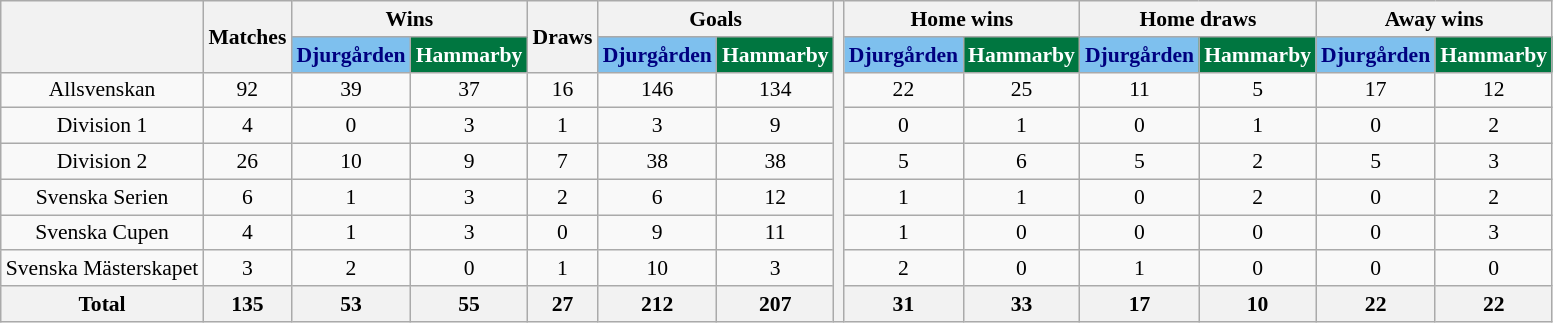<table class="wikitable" style="font-size:90%; text-align: center">
<tr>
<th rowspan="2"></th>
<th rowspan="2">Matches</th>
<th colspan="2">Wins</th>
<th rowspan="2">Draws</th>
<th colspan="2">Goals</th>
<th rowspan="10"></th>
<th colspan="2">Home wins</th>
<th colspan="2">Home draws</th>
<th colspan="2">Away wins</th>
</tr>
<tr>
<th style="color:#000080; background:#7EC0EE;">Djurgården</th>
<th style="color:white; background:#007640;">Hammarby</th>
<th style="color:#000080; background:#7EC0EE;">Djurgården</th>
<th style="color:white; background:#007640;">Hammarby</th>
<th style="color:#000080; background:#7EC0EE;">Djurgården</th>
<th style="color:white; background:#007640;">Hammarby</th>
<th style="color:#000080; background:#7EC0EE;">Djurgården</th>
<th style="color:white; background:#007640;">Hammarby</th>
<th style="color:#000080; background:#7EC0EE;">Djurgården</th>
<th style="color:white; background:#007640;">Hammarby</th>
</tr>
<tr>
<td>Allsvenskan</td>
<td>92</td>
<td>39</td>
<td>37</td>
<td>16</td>
<td>146</td>
<td>134</td>
<td>22</td>
<td>25</td>
<td>11</td>
<td>5</td>
<td>17</td>
<td>12</td>
</tr>
<tr>
<td>Division 1</td>
<td>4</td>
<td>0</td>
<td>3</td>
<td>1</td>
<td>3</td>
<td>9</td>
<td>0</td>
<td>1</td>
<td>0</td>
<td>1</td>
<td>0</td>
<td>2</td>
</tr>
<tr>
<td>Division 2</td>
<td>26</td>
<td>10</td>
<td>9</td>
<td>7</td>
<td>38</td>
<td>38</td>
<td>5</td>
<td>6</td>
<td>5</td>
<td>2</td>
<td>5</td>
<td>3</td>
</tr>
<tr>
<td>Svenska Serien</td>
<td>6</td>
<td>1</td>
<td>3</td>
<td>2</td>
<td>6</td>
<td>12</td>
<td>1</td>
<td>1</td>
<td>0</td>
<td>2</td>
<td>0</td>
<td>2</td>
</tr>
<tr>
<td>Svenska Cupen</td>
<td>4</td>
<td>1</td>
<td>3</td>
<td>0</td>
<td>9</td>
<td>11</td>
<td>1</td>
<td>0</td>
<td>0</td>
<td>0</td>
<td>0</td>
<td>3</td>
</tr>
<tr>
<td>Svenska Mästerskapet</td>
<td>3</td>
<td>2</td>
<td>0</td>
<td>1</td>
<td>10</td>
<td>3</td>
<td>2</td>
<td>0</td>
<td>1</td>
<td>0</td>
<td>0</td>
<td>0</td>
</tr>
<tr>
<th>Total</th>
<th>135</th>
<th>53</th>
<th>55</th>
<th>27</th>
<th>212</th>
<th>207</th>
<th>31</th>
<th>33</th>
<th>17</th>
<th>10</th>
<th>22</th>
<th>22</th>
</tr>
</table>
